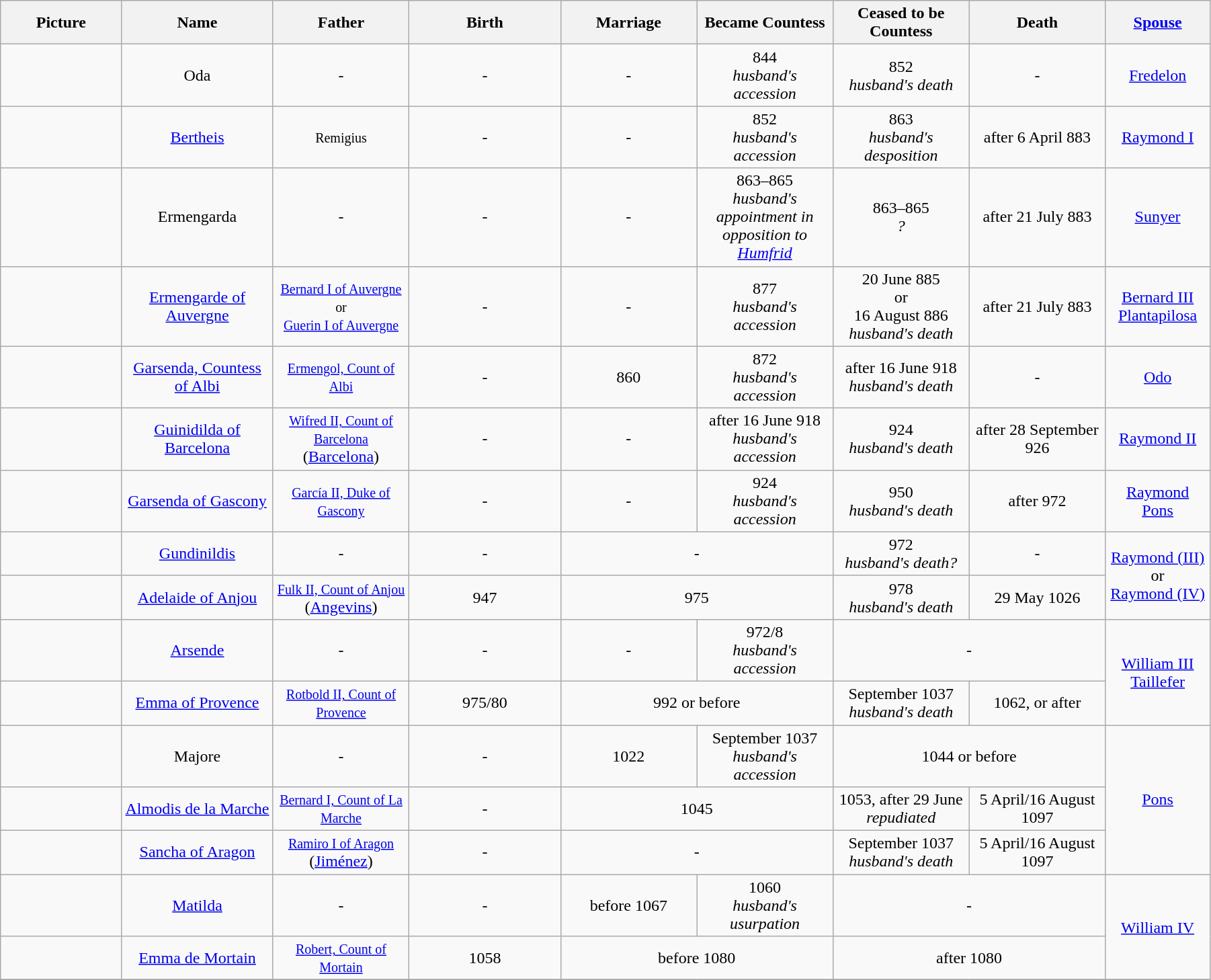<table width=95% class="wikitable">
<tr>
<th width = "8%">Picture</th>
<th width = "10%">Name</th>
<th width = "9%">Father</th>
<th width = "10%">Birth</th>
<th width = "9%">Marriage</th>
<th width = "9%">Became Countess</th>
<th width = "9%">Ceased to be Countess</th>
<th width = "9%">Death</th>
<th width = "6%"><a href='#'>Spouse</a></th>
</tr>
<tr>
<td align="center"></td>
<td align="center">Oda</td>
<td align="center">-</td>
<td align="center">-</td>
<td align="center">-</td>
<td align="center">844<br><em>husband's accession</em></td>
<td align="center">852<br><em>husband's death</em></td>
<td align="center">-</td>
<td align="center"><a href='#'>Fredelon</a></td>
</tr>
<tr>
<td align="center"></td>
<td align="center"><a href='#'>Bertheis</a></td>
<td align="center"><small>Remigius</small></td>
<td align="center">-</td>
<td align="center">-</td>
<td align="center">852<br><em>husband's accession</em></td>
<td align="center">863<br><em>husband's desposition</em></td>
<td align="center">after 6 April 883</td>
<td align="center"><a href='#'>Raymond I</a></td>
</tr>
<tr>
<td align="center"></td>
<td align="center">Ermengarda</td>
<td align="center">-</td>
<td align="center">-</td>
<td align="center">-</td>
<td align="center">863–865<br><em>husband's appointment in opposition to <a href='#'>Humfrid</a></em></td>
<td align="center">863–865<br><em>?</em></td>
<td align="center">after 21 July 883</td>
<td align="center"><a href='#'>Sunyer</a></td>
</tr>
<tr>
<td align="center"></td>
<td align="center"><a href='#'>Ermengarde of Auvergne</a></td>
<td align="center"><small><a href='#'>Bernard I of Auvergne</a><br>or<br><a href='#'>Guerin I of Auvergne</a></small></td>
<td align="center">-</td>
<td align="center">-</td>
<td align="center">877<br><em>husband's accession</em></td>
<td align="center">20 June 885<br>or<br>16 August 886<br><em>husband's death</em></td>
<td align="center">after 21 July 883</td>
<td align="center"><a href='#'>Bernard III Plantapilosa</a></td>
</tr>
<tr>
<td align="center"></td>
<td align="center"><a href='#'>Garsenda, Countess of Albi</a></td>
<td align="center"><small><a href='#'>Ermengol, Count of Albi</a></small></td>
<td align="center">-</td>
<td align="center">860</td>
<td align="center">872<br><em>husband's accession</em></td>
<td align="center">after 16 June 918<br><em>husband's death</em></td>
<td align="center">-</td>
<td align="center"><a href='#'>Odo</a></td>
</tr>
<tr>
<td align="center"></td>
<td align="center"><a href='#'>Guinidilda of Barcelona</a></td>
<td align="center"><small><a href='#'>Wifred II, Count of Barcelona</a></small><br>(<a href='#'>Barcelona</a>)</td>
<td align="center">-</td>
<td align="center">-</td>
<td align="center">after 16 June 918<br><em>husband's accession</em></td>
<td align="center">924<br><em>husband's death</em></td>
<td align="center">after 28 September 926</td>
<td align="center"><a href='#'>Raymond II</a></td>
</tr>
<tr>
<td align="center"></td>
<td align="center"><a href='#'>Garsenda of Gascony</a></td>
<td align="center"><small><a href='#'>García II, Duke of Gascony</a></small></td>
<td align="center">-</td>
<td align="center">-</td>
<td align="center">924<br><em>husband's accession</em></td>
<td align="center">950<br><em>husband's death</em></td>
<td align="center">after 972</td>
<td align="center"><a href='#'>Raymond Pons</a></td>
</tr>
<tr>
<td align="center"></td>
<td align="center"><a href='#'>Gundinildis</a></td>
<td align="center">-</td>
<td align="center">-</td>
<td align="center" colspan="2">-</td>
<td align="center">972<br><em>husband's death?</em></td>
<td align="center">-</td>
<td align="center" rowspan="2"><a href='#'>Raymond (III)</a><br>or<br><a href='#'>Raymond (IV)</a><br></td>
</tr>
<tr>
<td align="center"></td>
<td align="center"><a href='#'>Adelaide of Anjou</a></td>
<td align="center"><small><a href='#'>Fulk II, Count of Anjou</a></small><br>(<a href='#'>Angevins</a>)</td>
<td align="center">947</td>
<td align="center" colspan="2">975</td>
<td align="center">978<br><em>husband's death</em></td>
<td align="center">29 May 1026</td>
</tr>
<tr>
<td align="center"></td>
<td align="center"><a href='#'>Arsende</a></td>
<td align="center">-</td>
<td align="center">-</td>
<td align="center">-</td>
<td align="center">972/8<br><em>husband's accession</em></td>
<td align="center" colspan="2">-</td>
<td align="center" rowspan="2"><a href='#'>William III Taillefer</a></td>
</tr>
<tr>
<td align="center"></td>
<td align="center"><a href='#'>Emma of Provence</a></td>
<td align="center"><small><a href='#'>Rotbold II, Count of Provence</a></small></td>
<td align="center">975/80</td>
<td align="center" colspan="2">992 or before</td>
<td align="center">September 1037<br><em>husband's death</em></td>
<td align="center">1062, or after</td>
</tr>
<tr>
<td align="center"></td>
<td align="center">Majore<br></td>
<td align="center">-</td>
<td align="center">-</td>
<td align="center">1022</td>
<td align="center">September 1037<br><em>husband's accession</em></td>
<td align="center" colspan="2">1044 or before</td>
<td align="center" rowspan="3"><a href='#'>Pons</a></td>
</tr>
<tr>
<td align="center"></td>
<td align="center"><a href='#'>Almodis de la Marche</a></td>
<td align="center"><small><a href='#'>Bernard I, Count of La Marche</a></small></td>
<td align="center">-</td>
<td align="center" colspan="2">1045</td>
<td align="center">1053, after 29 June<br><em>repudiated</em></td>
<td align="center">5 April/16 August 1097</td>
</tr>
<tr>
<td align="center"></td>
<td align="center"><a href='#'>Sancha of Aragon</a><br></td>
<td align="center"><small><a href='#'>Ramiro I of Aragon</a></small><br>(<a href='#'>Jiménez</a>)</td>
<td align="center">-</td>
<td align="center" colspan="2">-</td>
<td align="center">September 1037<br><em>husband's death</em></td>
<td align="center">5 April/16 August 1097</td>
</tr>
<tr>
<td align="center"></td>
<td align="center"><a href='#'>Matilda</a></td>
<td align="center">-</td>
<td align="center">-</td>
<td align="center">before 1067</td>
<td align="center">1060<br><em>husband's usurpation</em></td>
<td align="center" colspan="2">-</td>
<td align="center" rowspan="2"><a href='#'>William IV</a></td>
</tr>
<tr>
<td align="center"></td>
<td align="center"><a href='#'>Emma de Mortain</a></td>
<td align="center"><small><a href='#'>Robert, Count of Mortain</a></small></td>
<td align="center">1058</td>
<td align="center" colspan="2">before 1080</td>
<td align="center" colspan="2">after 1080</td>
</tr>
<tr>
</tr>
</table>
